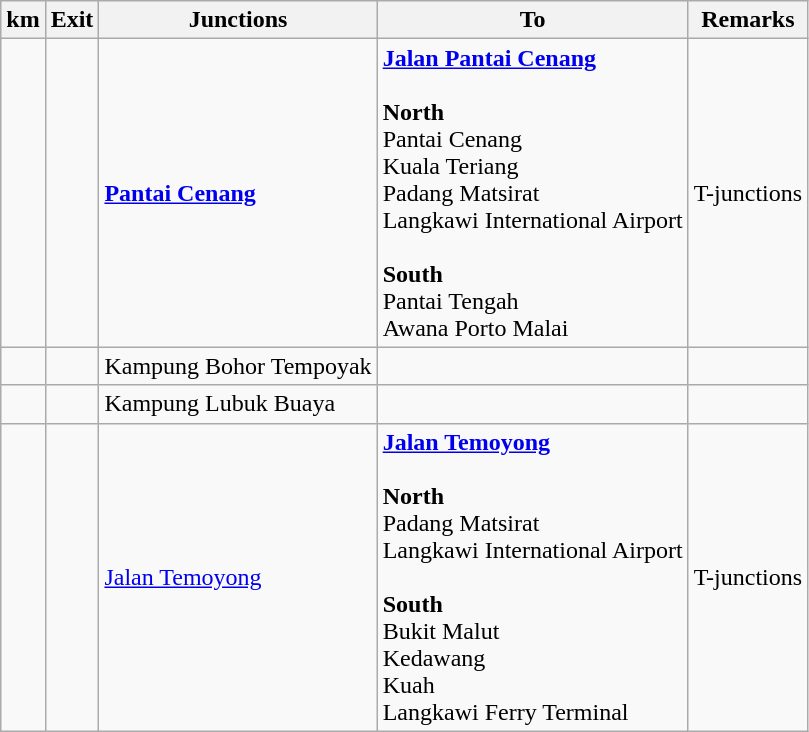<table class="wikitable">
<tr>
<th>km</th>
<th>Exit</th>
<th>Junctions</th>
<th>To</th>
<th>Remarks</th>
</tr>
<tr>
<td></td>
<td></td>
<td><strong><a href='#'>Pantai Cenang</a></strong></td>
<td> <strong><a href='#'>Jalan Pantai Cenang</a></strong><br><br><strong>North</strong><br>Pantai Cenang<br>Kuala Teriang<br>Padang Matsirat<br>Langkawi International Airport <br><br><strong>South</strong><br>Pantai Tengah<br>Awana Porto Malai</td>
<td>T-junctions</td>
</tr>
<tr>
<td></td>
<td></td>
<td>Kampung Bohor Tempoyak</td>
<td></td>
<td></td>
</tr>
<tr>
<td></td>
<td></td>
<td>Kampung Lubuk Buaya</td>
<td></td>
<td></td>
</tr>
<tr>
<td></td>
<td></td>
<td><a href='#'>Jalan Temoyong</a></td>
<td> <strong><a href='#'>Jalan Temoyong</a></strong><br><br><strong>North</strong><br>Padang Matsirat<br>Langkawi International Airport <br><br><strong>South</strong><br>Bukit Malut<br>Kedawang<br>Kuah<br>Langkawi Ferry Terminal </td>
<td>T-junctions</td>
</tr>
</table>
